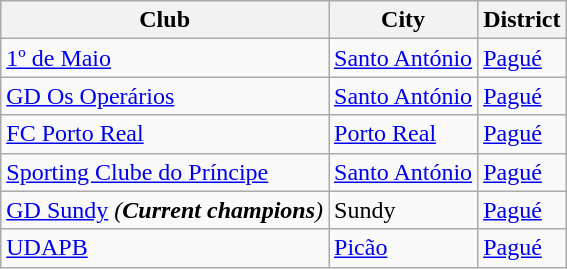<table class="wikitable">
<tr>
<th>Club</th>
<th>City</th>
<th>District</th>
</tr>
<tr>
<td><a href='#'>1º de Maio</a></td>
<td><a href='#'>Santo António</a></td>
<td><a href='#'>Pagué</a></td>
</tr>
<tr>
<td><a href='#'>GD Os Operários</a></td>
<td><a href='#'>Santo António</a></td>
<td><a href='#'>Pagué</a></td>
</tr>
<tr>
<td><a href='#'>FC Porto Real</a></td>
<td><a href='#'>Porto Real</a></td>
<td><a href='#'>Pagué</a></td>
</tr>
<tr>
<td><a href='#'>Sporting Clube do Príncipe</a></td>
<td><a href='#'>Santo António</a></td>
<td><a href='#'>Pagué</a></td>
</tr>
<tr>
<td><a href='#'>GD Sundy</a> <em>(<strong>Current champions</strong>)</em></td>
<td>Sundy </td>
<td><a href='#'>Pagué</a></td>
</tr>
<tr>
<td><a href='#'>UDAPB</a></td>
<td><a href='#'>Picão</a></td>
<td><a href='#'>Pagué</a></td>
</tr>
</table>
